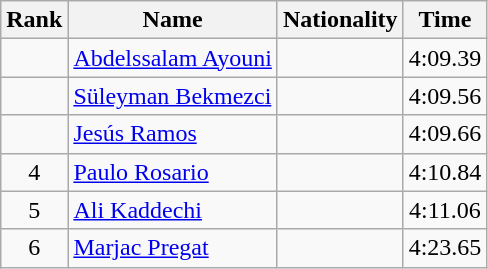<table class="wikitable sortable"  style="text-align:center">
<tr>
<th>Rank</th>
<th>Name</th>
<th>Nationality</th>
<th>Time</th>
</tr>
<tr>
<td></td>
<td align=left><a href='#'>Abdelssalam Ayouni</a></td>
<td align=left></td>
<td>4:09.39</td>
</tr>
<tr>
<td></td>
<td align=left><a href='#'>Süleyman Bekmezci</a></td>
<td align=left></td>
<td>4:09.56</td>
</tr>
<tr>
<td></td>
<td align=left><a href='#'>Jesús Ramos</a></td>
<td align=left></td>
<td>4:09.66</td>
</tr>
<tr>
<td>4</td>
<td align=left><a href='#'>Paulo Rosario</a></td>
<td align=left></td>
<td>4:10.84</td>
</tr>
<tr>
<td>5</td>
<td align=left><a href='#'>Ali Kaddechi</a></td>
<td align=left></td>
<td>4:11.06</td>
</tr>
<tr>
<td>6</td>
<td align=left><a href='#'>Marjac Pregat</a></td>
<td align=left></td>
<td>4:23.65</td>
</tr>
</table>
